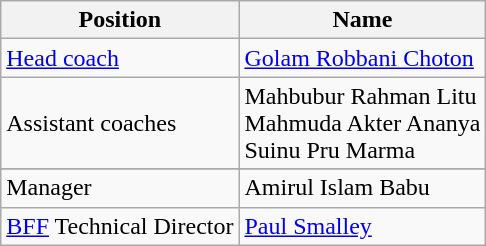<table class="wikitable">
<tr>
<th>Position</th>
<th>Name</th>
</tr>
<tr>
<td><a href='#'>Head coach</a></td>
<td> <a href='#'>Golam Robbani Choton</a></td>
</tr>
<tr>
<td>Assistant coaches</td>
<td> Mahbubur Rahman Litu<br> Mahmuda Akter Ananya<br> Suinu Pru Marma</td>
</tr>
<tr>
</tr>
<tr>
<td>Manager</td>
<td> Amirul Islam Babu</td>
</tr>
<tr>
<td><a href='#'>BFF</a> Technical Director</td>
<td> <a href='#'>Paul Smalley</a></td>
</tr>
</table>
